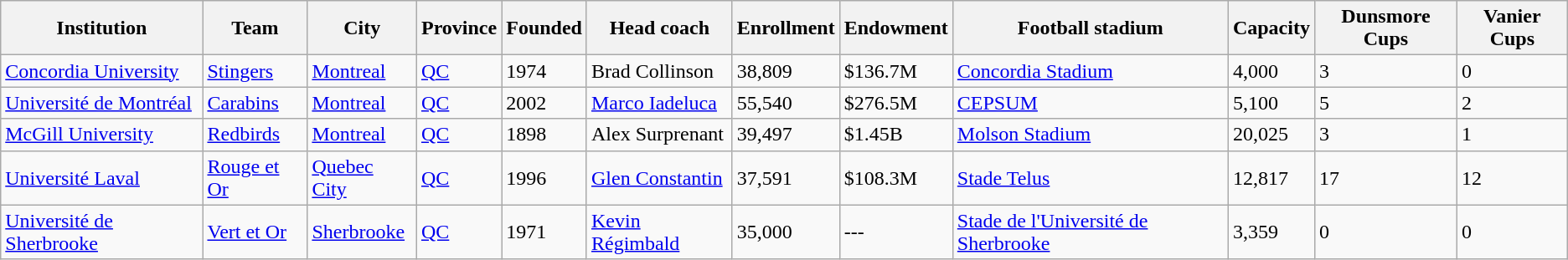<table class="wikitable">
<tr>
<th>Institution</th>
<th>Team</th>
<th>City</th>
<th>Province</th>
<th>Founded</th>
<th>Head coach</th>
<th>Enrollment</th>
<th>Endowment</th>
<th>Football stadium</th>
<th>Capacity</th>
<th>Dunsmore Cups</th>
<th>Vanier Cups</th>
</tr>
<tr>
<td><a href='#'>Concordia University</a></td>
<td><a href='#'>Stingers</a></td>
<td><a href='#'>Montreal</a></td>
<td><a href='#'>QC</a></td>
<td>1974</td>
<td>Brad Collinson</td>
<td>38,809</td>
<td>$136.7M</td>
<td><a href='#'>Concordia Stadium</a></td>
<td>4,000</td>
<td>3</td>
<td>0</td>
</tr>
<tr>
<td><a href='#'>Université de Montréal</a></td>
<td><a href='#'>Carabins</a></td>
<td><a href='#'>Montreal</a></td>
<td><a href='#'>QC</a></td>
<td>2002</td>
<td><a href='#'>Marco Iadeluca</a></td>
<td>55,540</td>
<td>$276.5M</td>
<td><a href='#'>CEPSUM</a></td>
<td>5,100</td>
<td>5</td>
<td>2</td>
</tr>
<tr>
<td><a href='#'>McGill University</a></td>
<td><a href='#'>Redbirds</a></td>
<td><a href='#'>Montreal</a></td>
<td><a href='#'>QC</a></td>
<td>1898</td>
<td>Alex Surprenant</td>
<td>39,497</td>
<td>$1.45B</td>
<td><a href='#'>Molson Stadium</a></td>
<td>20,025</td>
<td>3</td>
<td>1</td>
</tr>
<tr>
<td><a href='#'>Université Laval</a></td>
<td><a href='#'>Rouge et Or</a></td>
<td><a href='#'>Quebec City</a></td>
<td><a href='#'>QC</a></td>
<td>1996</td>
<td><a href='#'>Glen Constantin</a></td>
<td>37,591</td>
<td>$108.3M</td>
<td><a href='#'>Stade Telus</a></td>
<td>12,817</td>
<td>17</td>
<td>12</td>
</tr>
<tr>
<td><a href='#'>Université de Sherbrooke</a></td>
<td><a href='#'>Vert et Or</a></td>
<td><a href='#'>Sherbrooke</a></td>
<td><a href='#'>QC</a></td>
<td>1971</td>
<td><a href='#'>Kevin Régimbald</a></td>
<td>35,000</td>
<td>---</td>
<td><a href='#'>Stade de l'Université de Sherbrooke</a></td>
<td>3,359</td>
<td>0</td>
<td>0</td>
</tr>
</table>
